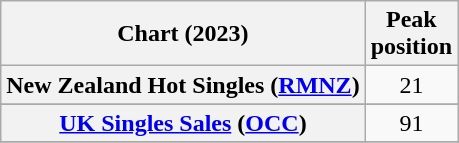<table class="wikitable sortable plainrowheaders" style="text-align:center">
<tr>
<th scope="col">Chart (2023)</th>
<th scope="col">Peak<br>position</th>
</tr>
<tr>
<th scope="row">New Zealand Hot Singles (<a href='#'>RMNZ</a>)</th>
<td>21</td>
</tr>
<tr>
</tr>
<tr>
<th scope="row"><a href='#'>UK Singles Sales</a> (<a href='#'>OCC</a>)</th>
<td>91</td>
</tr>
<tr>
</tr>
</table>
